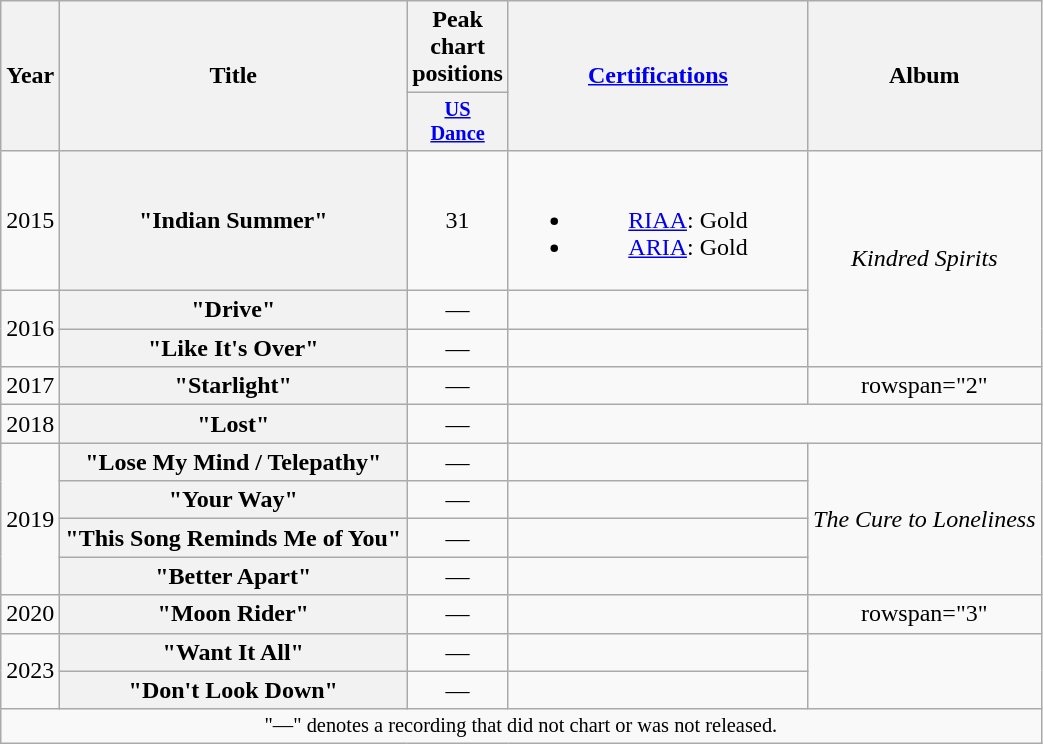<table class="wikitable plainrowheaders" style="text-align:center;">
<tr>
<th scope="col" rowspan="2">Year</th>
<th scope="col" rowspan="2">Title</th>
<th scope="col" colspan="1">Peak chart positions</th>
<th scope="col" rowspan="2" style="width:12em;"><a href='#'>Certifications</a></th>
<th rowspan="2">Album</th>
</tr>
<tr>
<th scope="col" style="width:3em;font-size:85%;"><a href='#'>US</a><br><a href='#'>Dance</a><br></th>
</tr>
<tr>
<td>2015</td>
<th scope="row">"Indian Summer"</th>
<td>31</td>
<td><br><ul><li><a href='#'>RIAA</a>: Gold</li><li><a href='#'>ARIA</a>: Gold</li></ul></td>
<td rowspan="3"><em>Kindred Spirits</em></td>
</tr>
<tr>
<td rowspan="2">2016</td>
<th scope="row">"Drive" <br></th>
<td>—</td>
<td></td>
</tr>
<tr>
<th scope="row">"Like It's Over" <br></th>
<td>—</td>
<td></td>
</tr>
<tr>
<td>2017</td>
<th scope="row">"Starlight" <br></th>
<td>—</td>
<td></td>
<td>rowspan="2" </td>
</tr>
<tr>
<td>2018</td>
<th scope="row">"Lost" <br></th>
<td>—</td>
</tr>
<tr>
<td rowspan="4">2019</td>
<th scope="row">"Lose My Mind / Telepathy"</th>
<td>—</td>
<td></td>
<td rowspan="4"><em>The Cure to Loneliness</em></td>
</tr>
<tr>
<th scope="row">"Your Way" <br></th>
<td>—</td>
<td></td>
</tr>
<tr>
<th scope="row">"This Song Reminds Me of You"</th>
<td>—</td>
<td></td>
</tr>
<tr>
<th scope="row">"Better Apart" <br></th>
<td>—</td>
<td></td>
</tr>
<tr>
<td>2020</td>
<th scope="row">"Moon Rider" <br></th>
<td>—</td>
<td></td>
<td>rowspan="3" </td>
</tr>
<tr>
<td rowspan="2">2023</td>
<th scope="row">"Want It All" <br></th>
<td>—</td>
<td></td>
</tr>
<tr>
<th scope="row">"Don't Look Down" <br></th>
<td>—</td>
<td></td>
</tr>
<tr>
<td colspan="5" style="font-size:85%">"—" denotes a recording that did not chart or was not released.</td>
</tr>
</table>
